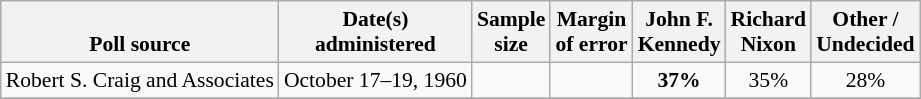<table class="wikitable sortable mw-datatable" style="font-size:90%;text-align:center;line-height:17px">
<tr valign=bottom>
<th>Poll source</th>
<th>Date(s)<br>administered</th>
<th>Sample<br>size</th>
<th>Margin<br>of error</th>
<th class="unsortable">John F.<br>Kennedy<br><small></small></th>
<th class="unsortable">Richard<br>Nixon<br><small></small></th>
<th class="unsortable">Other /<br>Undecided</th>
</tr>
<tr>
<td style="text-align:left;">Robert S. Craig and Associates</td>
<td data-sort-value="2022-09-07">October 17–19, 1960</td>
<td></td>
<td></td>
<td><strong>37%</strong></td>
<td>35%</td>
<td>28%</td>
</tr>
<tr>
</tr>
</table>
